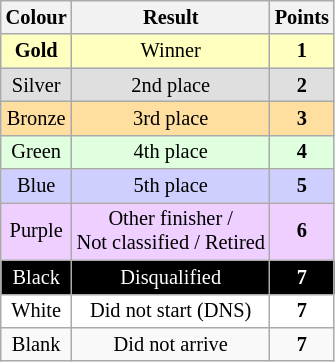<table class="wikitable" style="font-size: 85%; text-align:center">
<tr valign="top">
<th valign="middle">Colour</th>
<th valign="middle">Result</th>
<th valign="middle">Points</th>
</tr>
<tr>
<th style="background:#ffffbf;">Gold</th>
<td style="background:#ffffbf;">Winner</td>
<td style="background:#ffffbf;"><strong>1</strong></td>
</tr>
<tr>
<td style="background:#dfdfdf;">Silver</td>
<td style="background:#dfdfdf;">2nd place</td>
<td style="background:#dfdfdf;"><strong>2</strong></td>
</tr>
<tr>
<td style="background:#ffdf9f;">Bronze</td>
<td style="background:#ffdf9f;">3rd place</td>
<td style="background:#ffdf9f;"><strong>3</strong></td>
</tr>
<tr>
<td style="background:#dfffdf;">Green</td>
<td style="background:#dfffdf;">4th place</td>
<td style="background:#dfffdf;"><strong>4</strong></td>
</tr>
<tr>
<td style="background:#cfcfff;">Blue</td>
<td style="background:#cfcfff;">5th place</td>
<td style="background:#cfcfff;"><strong>5</strong></td>
</tr>
<tr>
<td style="background:#efcfff;">Purple</td>
<td style="background:#efcfff;">Other finisher /<br>Not classified / Retired</td>
<td style="background:#efcfff;"><strong>6</strong></td>
</tr>
<tr>
<td style="background:#000000; color:white">Black</td>
<td style="background:#000000; color:white">Disqualified</td>
<td style="background:#000000; color:white"><strong>7</strong></td>
</tr>
<tr>
<td style="background:#ffffff;">White</td>
<td style="background:#ffffff;">Did not start (DNS)</td>
<td style="background:#ffffff;"><strong>7</strong></td>
</tr>
<tr>
<td>Blank</td>
<td>Did not arrive</td>
<td><strong>7</strong></td>
</tr>
</table>
